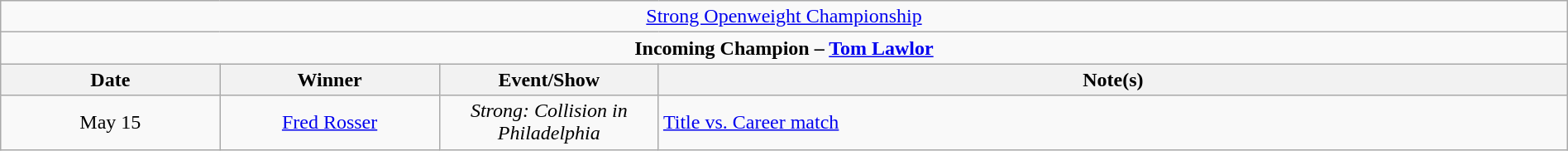<table class="wikitable" style="text-align:center; width:100%;">
<tr>
<td colspan="4" style="text-align: center;"><a href='#'>Strong Openweight Championship</a></td>
</tr>
<tr>
<td colspan="4" style="text-align: center;"><strong>Incoming Champion – <a href='#'>Tom Lawlor</a></strong></td>
</tr>
<tr>
<th width=14%>Date</th>
<th width=14%>Winner</th>
<th width=14%>Event/Show</th>
<th width=58%>Note(s)</th>
</tr>
<tr>
<td>May 15<br></td>
<td><a href='#'>Fred Rosser</a></td>
<td><em>Strong: Collision in Philadelphia</em></td>
<td align=left><a href='#'>Title vs. Career match</a></td>
</tr>
</table>
